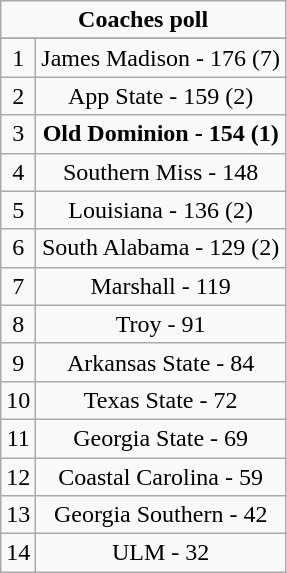<table class="wikitable" style="display: inline-table;">
<tr>
<td align="center" Colspan="3"><strong>Coaches poll</strong></td>
</tr>
<tr align="center">
</tr>
<tr align="center">
<td>1</td>
<td>James Madison - 176 (7)</td>
</tr>
<tr align="center">
<td>2</td>
<td>App State - 159 (2)</td>
</tr>
<tr align="center">
<td>3</td>
<td><strong>Old Dominion - 154 (1)</strong></td>
</tr>
<tr align="center">
<td>4</td>
<td>Southern Miss - 148</td>
</tr>
<tr align="center">
<td>5</td>
<td>Louisiana - 136 (2)</td>
</tr>
<tr align="center">
<td>6</td>
<td>South Alabama - 129 (2)</td>
</tr>
<tr align="center">
<td>7</td>
<td>Marshall - 119</td>
</tr>
<tr align="center">
<td>8</td>
<td>Troy - 91</td>
</tr>
<tr align="center">
<td>9</td>
<td>Arkansas State - 84</td>
</tr>
<tr align="center">
<td>10</td>
<td>Texas State - 72</td>
</tr>
<tr align="center">
<td>11</td>
<td>Georgia State - 69</td>
</tr>
<tr align="center">
<td>12</td>
<td>Coastal Carolina - 59</td>
</tr>
<tr align="center">
<td>13</td>
<td>Georgia Southern - 42</td>
</tr>
<tr align="center">
<td>14</td>
<td>ULM - 32</td>
</tr>
</table>
